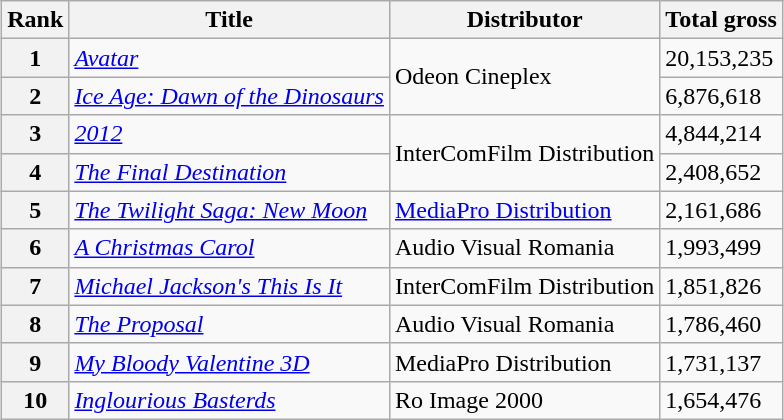<table class="wikitable sortable" style="margin:auto; margin:auto;">
<tr>
<th>Rank</th>
<th>Title</th>
<th>Distributor</th>
<th>Total gross</th>
</tr>
<tr>
<th style="text-align:center;">1</th>
<td><em><a href='#'>Avatar</a></em></td>
<td rowspan="2">Odeon Cineplex</td>
<td>20,153,235</td>
</tr>
<tr>
<th style="text-align:center;">2</th>
<td><em><a href='#'>Ice Age: Dawn of the Dinosaurs</a></em></td>
<td>6,876,618</td>
</tr>
<tr>
<th style="text-align:center;">3</th>
<td><em><a href='#'>2012</a></em></td>
<td rowspan="2">InterComFilm Distribution</td>
<td>4,844,214</td>
</tr>
<tr>
<th style="text-align:center;">4</th>
<td><em><a href='#'>The Final Destination</a></em></td>
<td>2,408,652</td>
</tr>
<tr>
<th style="text-align:center;">5</th>
<td><em><a href='#'>The Twilight Saga: New Moon</a></em></td>
<td><a href='#'>MediaPro Distribution</a></td>
<td>2,161,686</td>
</tr>
<tr>
<th style="text-align:center;">6</th>
<td><em><a href='#'>A Christmas Carol</a></em></td>
<td>Audio Visual Romania</td>
<td>1,993,499</td>
</tr>
<tr>
<th style="text-align:center;">7</th>
<td><em><a href='#'>Michael Jackson's This Is It</a></em></td>
<td>InterComFilm Distribution</td>
<td>1,851,826</td>
</tr>
<tr>
<th style="text-align:center;">8</th>
<td><em><a href='#'>The Proposal</a></em></td>
<td>Audio Visual Romania</td>
<td>1,786,460</td>
</tr>
<tr>
<th style="text-align:center;">9</th>
<td><em><a href='#'>My Bloody Valentine 3D</a></em></td>
<td>MediaPro Distribution</td>
<td>1,731,137</td>
</tr>
<tr>
<th style="text-align:center;">10</th>
<td><em><a href='#'>Inglourious Basterds</a></em></td>
<td>Ro Image 2000</td>
<td>1,654,476</td>
</tr>
</table>
